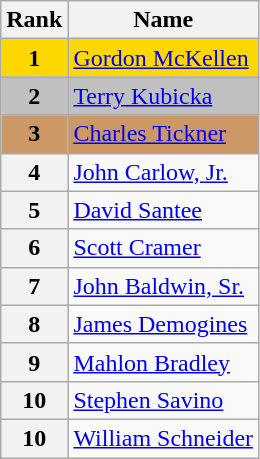<table class="wikitable">
<tr>
<th>Rank</th>
<th>Name</th>
</tr>
<tr bgcolor="gold">
<td align="center"><strong>1</strong></td>
<td><a href='#'>Gordon McKellen</a></td>
</tr>
<tr bgcolor="silver">
<td align="center"><strong>2</strong></td>
<td><a href='#'>Terry Kubicka</a></td>
</tr>
<tr bgcolor="cc9966">
<td align="center"><strong>3</strong></td>
<td><a href='#'>Charles Tickner</a></td>
</tr>
<tr>
<th>4</th>
<td><a href='#'>John Carlow, Jr.</a></td>
</tr>
<tr>
<th>5</th>
<td><a href='#'>David Santee</a></td>
</tr>
<tr>
<th>6</th>
<td><a href='#'>Scott Cramer</a></td>
</tr>
<tr>
<th>7</th>
<td><a href='#'>John Baldwin, Sr.</a></td>
</tr>
<tr>
<th>8</th>
<td><a href='#'>James Demogines</a></td>
</tr>
<tr>
<th>9</th>
<td><a href='#'>Mahlon Bradley</a></td>
</tr>
<tr>
<th>10</th>
<td><a href='#'>Stephen Savino</a></td>
</tr>
<tr>
<th>10</th>
<td><a href='#'>William Schneider</a></td>
</tr>
</table>
